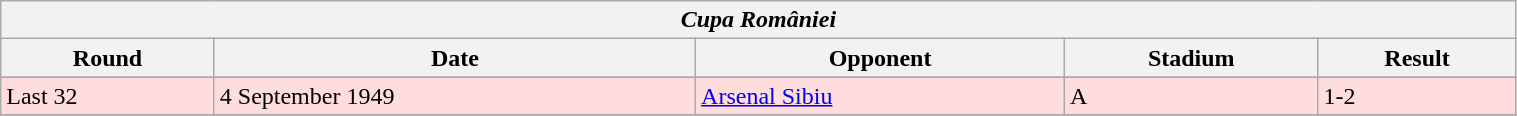<table class="wikitable" style="width:80%;">
<tr>
<th colspan="5" style="text-align:center;"><em>Cupa României</em></th>
</tr>
<tr>
<th>Round</th>
<th>Date</th>
<th>Opponent</th>
<th>Stadium</th>
<th>Result</th>
</tr>
<tr>
</tr>
<tr bgcolor="#ffdddd">
<td>Last 32</td>
<td>4 September 1949</td>
<td><a href='#'>Arsenal Sibiu</a></td>
<td>A</td>
<td>1-2</td>
</tr>
<tr>
</tr>
</table>
